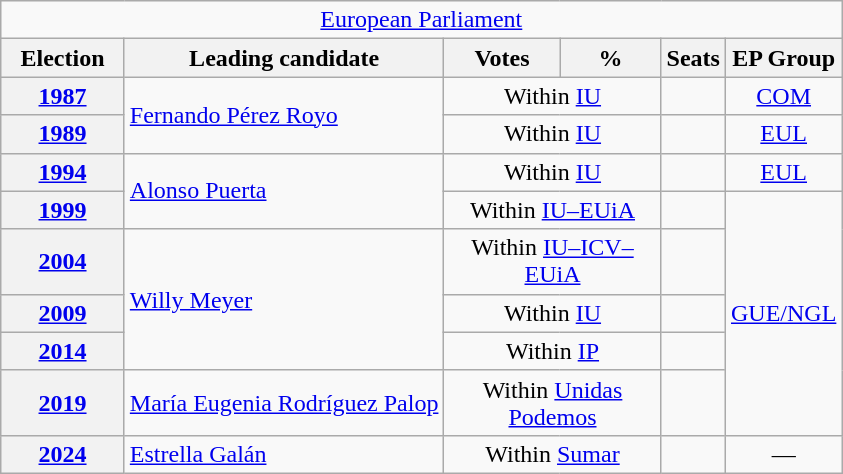<table class="wikitable" style="text-align:right;">
<tr>
<td colspan="6" align="center"><a href='#'>European Parliament</a></td>
</tr>
<tr>
<th style="width:75px;">Election</th>
<th>Leading candidate</th>
<th style="width:70px;">Votes</th>
<th style="width:60px;">%</th>
<th>Seats</th>
<th>EP Group</th>
</tr>
<tr>
<th><a href='#'>1987</a></th>
<td rowspan="2" style="text-align:left;"><a href='#'>Fernando Pérez Royo</a></td>
<td colspan="2" style="text-align:center;">Within <a href='#'>IU</a></td>
<td></td>
<td style="text-align:center;"><a href='#'>COM</a></td>
</tr>
<tr>
<th><a href='#'>1989</a></th>
<td colspan="2" style="text-align:center;">Within <a href='#'>IU</a></td>
<td></td>
<td style="text-align:center;"><a href='#'>EUL</a></td>
</tr>
<tr>
<th><a href='#'>1994</a></th>
<td rowspan="2" style="text-align:left;"><a href='#'>Alonso Puerta</a></td>
<td colspan="2" style="text-align:center;">Within <a href='#'>IU</a></td>
<td></td>
<td style="text-align:center;"><a href='#'>EUL</a></td>
</tr>
<tr>
<th><a href='#'>1999</a></th>
<td colspan="2" style="text-align:center;">Within <a href='#'>IU–EUiA</a></td>
<td></td>
<td rowspan="5" style="text-align:center;"><a href='#'>GUE/NGL</a></td>
</tr>
<tr>
<th><a href='#'>2004</a></th>
<td rowspan="3" style="text-align:left;"><a href='#'>Willy Meyer</a></td>
<td colspan="2" style="text-align:center;">Within <a href='#'>IU–ICV–EUiA</a></td>
<td></td>
</tr>
<tr>
<th><a href='#'>2009</a></th>
<td colspan="2" style="text-align:center;">Within <a href='#'>IU</a></td>
<td></td>
</tr>
<tr>
<th><a href='#'>2014</a></th>
<td colspan="2" style="text-align:center;">Within <a href='#'>IP</a></td>
<td></td>
</tr>
<tr>
<th><a href='#'>2019</a></th>
<td style="text-align:left;"><a href='#'>María Eugenia Rodríguez Palop</a></td>
<td colspan="2" style="text-align:center;">Within <a href='#'>Unidas Podemos</a></td>
<td></td>
</tr>
<tr>
<th><a href='#'>2024</a></th>
<td style="text-align:left;"><a href='#'>Estrella Galán</a></td>
<td colspan="2" style="text-align:center;">Within <a href='#'>Sumar</a></td>
<td></td>
<td style="text-align:center;">—</td>
</tr>
</table>
